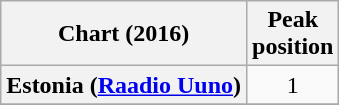<table class="wikitable sortable plainrowheaders">
<tr>
<th scope="col">Chart (2016)</th>
<th scope="col">Peak<br>position</th>
</tr>
<tr>
<th scope="row">Estonia (<a href='#'>Raadio Uuno</a>)</th>
<td align="center">1</td>
</tr>
<tr>
</tr>
</table>
